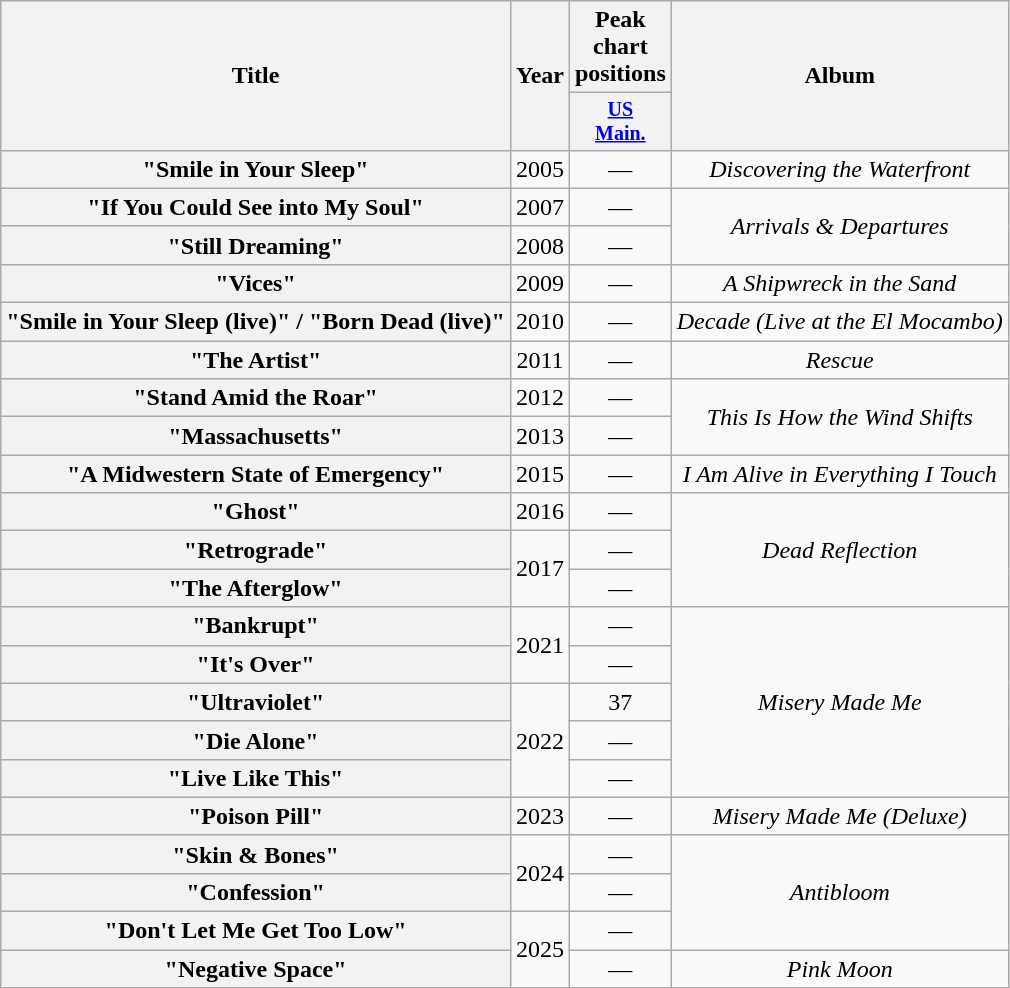<table class="wikitable plainrowheaders" style="text-align:center;">
<tr>
<th scope="col" rowspan="2">Title</th>
<th scope="col" rowspan="2">Year</th>
<th scope="col">Peak chart positions</th>
<th scope="col" rowspan="2">Album</th>
</tr>
<tr style="font-size:smaller">
<th style="width:30px;"><a href='#'>US<br>Main.</a><br></th>
</tr>
<tr>
<th scope="row">"Smile in Your Sleep"</th>
<td>2005</td>
<td>—</td>
<td><em>Discovering the Waterfront</em></td>
</tr>
<tr>
<th scope="row">"If You Could See into My Soul"</th>
<td>2007</td>
<td>—</td>
<td rowspan="2"><em>Arrivals & Departures</em></td>
</tr>
<tr>
<th scope="row">"Still Dreaming"</th>
<td>2008</td>
<td>—</td>
</tr>
<tr>
<th scope="row">"Vices"</th>
<td>2009</td>
<td>—</td>
<td><em>A Shipwreck in the Sand</em></td>
</tr>
<tr>
<th scope="row">"Smile in Your Sleep (live)" / "Born Dead (live)"<br></th>
<td>2010</td>
<td>—</td>
<td><em>Decade (Live at the El Mocambo)</em></td>
</tr>
<tr>
<th scope="row">"The Artist"</th>
<td>2011</td>
<td>—</td>
<td><em>Rescue</em></td>
</tr>
<tr>
<th scope="row">"Stand Amid the Roar"</th>
<td>2012</td>
<td>—</td>
<td rowspan="2"><em>This Is How the Wind Shifts</em></td>
</tr>
<tr>
<th scope="row">"Massachusetts"</th>
<td>2013</td>
<td>—</td>
</tr>
<tr>
<th scope="row">"A Midwestern State of Emergency"</th>
<td>2015</td>
<td>—</td>
<td><em>I Am Alive in Everything I Touch</em></td>
</tr>
<tr>
<th scope="row">"Ghost"</th>
<td>2016</td>
<td>—</td>
<td rowspan="3"><em>Dead Reflection</em></td>
</tr>
<tr>
<th scope="row">"Retrograde"</th>
<td rowspan="2">2017</td>
<td>—</td>
</tr>
<tr>
<th scope="row">"The Afterglow"</th>
<td>—</td>
</tr>
<tr>
<th scope="row">"Bankrupt"</th>
<td rowspan="2">2021</td>
<td>—</td>
<td rowspan="5"><em>Misery Made Me</em></td>
</tr>
<tr>
<th scope="row">"It's Over"</th>
<td>—</td>
</tr>
<tr>
<th scope="row">"Ultraviolet"</th>
<td rowspan="3">2022</td>
<td>37</td>
</tr>
<tr>
<th scope="row">"Die Alone"</th>
<td>—</td>
</tr>
<tr>
<th scope="row">"Live Like This"</th>
<td>—</td>
</tr>
<tr>
<th scope="row">"Poison Pill"</th>
<td>2023</td>
<td>—</td>
<td><em>Misery Made Me (Deluxe)</em></td>
</tr>
<tr>
<th scope="row">"Skin & Bones"</th>
<td rowspan="2">2024</td>
<td>—</td>
<td rowspan="3"><em>Antibloom</em></td>
</tr>
<tr>
<th scope="row">"Confession"</th>
<td>—</td>
</tr>
<tr>
<th scope="row">"Don't Let Me Get Too Low"</th>
<td rowspan="2">2025</td>
<td>—</td>
</tr>
<tr>
<th scope="row">"Negative Space"</th>
<td>—</td>
<td><em>Pink Moon</em></td>
</tr>
<tr>
</tr>
</table>
